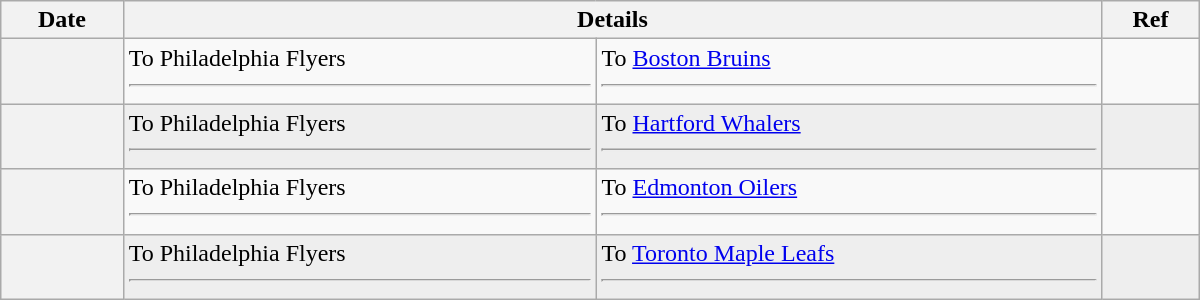<table class="wikitable plainrowheaders" style="width: 50em;">
<tr>
<th scope="col">Date</th>
<th scope="col" colspan="2">Details</th>
<th scope="col">Ref</th>
</tr>
<tr>
<th scope="row"></th>
<td valign="top">To Philadelphia Flyers <hr> </td>
<td valign="top">To <a href='#'>Boston Bruins</a> <hr></td>
<td></td>
</tr>
<tr bgcolor="#eeeeee">
<th scope="row"></th>
<td valign="top">To Philadelphia Flyers <hr> </td>
<td valign="top">To <a href='#'>Hartford Whalers</a> <hr></td>
<td></td>
</tr>
<tr>
<th scope="row"></th>
<td valign="top">To Philadelphia Flyers <hr> </td>
<td valign="top">To <a href='#'>Edmonton Oilers</a> <hr></td>
<td></td>
</tr>
<tr bgcolor="#eeeeee">
<th scope="row"></th>
<td valign="top">To Philadelphia Flyers <hr> </td>
<td valign="top">To <a href='#'>Toronto Maple Leafs</a> <hr></td>
<td></td>
</tr>
</table>
